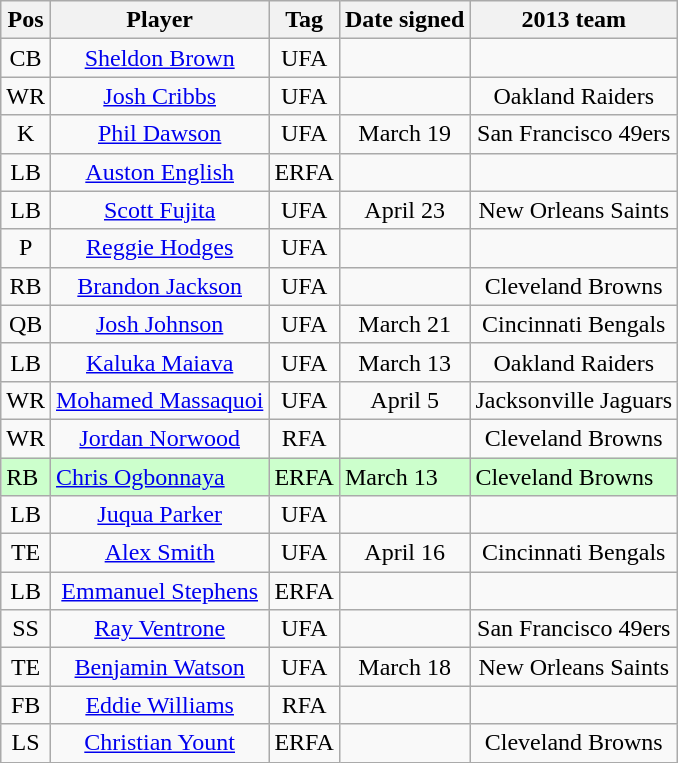<table class="wikitable">
<tr>
<th>Pos</th>
<th>Player</th>
<th>Tag</th>
<th>Date signed</th>
<th>2013 team</th>
</tr>
<tr style="text-align:center;">
<td>CB</td>
<td><a href='#'>Sheldon Brown</a></td>
<td>UFA</td>
<td></td>
<td></td>
</tr>
<tr style="text-align:center;">
<td>WR</td>
<td><a href='#'>Josh Cribbs</a></td>
<td>UFA</td>
<td></td>
<td>Oakland Raiders</td>
</tr>
<tr style="text-align:center;">
<td>K</td>
<td><a href='#'>Phil Dawson</a></td>
<td>UFA</td>
<td>March 19</td>
<td>San Francisco 49ers</td>
</tr>
<tr style="text-align:center;">
<td>LB</td>
<td><a href='#'>Auston English</a></td>
<td>ERFA</td>
<td></td>
<td></td>
</tr>
<tr style="text-align:center;">
<td>LB</td>
<td><a href='#'>Scott Fujita</a></td>
<td>UFA</td>
<td>April 23</td>
<td>New Orleans Saints</td>
</tr>
<tr style="text-align:center;">
<td>P</td>
<td><a href='#'>Reggie Hodges</a></td>
<td>UFA</td>
<td></td>
<td></td>
</tr>
<tr style="text-align:center;">
<td>RB</td>
<td><a href='#'>Brandon Jackson</a></td>
<td>UFA</td>
<td></td>
<td>Cleveland Browns</td>
</tr>
<tr style="text-align:center;">
<td>QB</td>
<td><a href='#'>Josh Johnson</a></td>
<td>UFA</td>
<td>March 21</td>
<td>Cincinnati Bengals</td>
</tr>
<tr style="text-align:center;">
<td>LB</td>
<td><a href='#'>Kaluka Maiava</a></td>
<td>UFA</td>
<td>March 13</td>
<td>Oakland Raiders</td>
</tr>
<tr style="text-align:center;">
<td>WR</td>
<td><a href='#'>Mohamed Massaquoi</a></td>
<td>UFA</td>
<td>April 5</td>
<td>Jacksonville Jaguars</td>
</tr>
<tr style="text-align:center;">
<td>WR</td>
<td><a href='#'>Jordan Norwood</a></td>
<td>RFA</td>
<td></td>
<td>Cleveland Browns</td>
</tr>
<tr bgcolor=#ccffcc style=>
<td>RB</td>
<td><a href='#'>Chris Ogbonnaya</a></td>
<td>ERFA</td>
<td>March 13</td>
<td>Cleveland Browns</td>
</tr>
<tr style="text-align:center;">
<td>LB</td>
<td><a href='#'>Juqua Parker</a></td>
<td>UFA</td>
<td></td>
<td></td>
</tr>
<tr style="text-align:center;">
<td>TE</td>
<td><a href='#'>Alex Smith</a></td>
<td>UFA</td>
<td>April 16</td>
<td>Cincinnati Bengals</td>
</tr>
<tr style="text-align:center;">
<td>LB</td>
<td><a href='#'>Emmanuel Stephens</a></td>
<td>ERFA</td>
<td></td>
<td></td>
</tr>
<tr style="text-align:center;">
<td>SS</td>
<td><a href='#'>Ray Ventrone</a></td>
<td>UFA</td>
<td></td>
<td>San Francisco 49ers</td>
</tr>
<tr style="text-align:center;">
<td>TE</td>
<td><a href='#'>Benjamin Watson</a></td>
<td>UFA</td>
<td>March 18</td>
<td>New Orleans Saints</td>
</tr>
<tr style="text-align:center;">
<td>FB</td>
<td><a href='#'>Eddie Williams</a></td>
<td>RFA</td>
<td></td>
<td></td>
</tr>
<tr style="text-align:center;">
<td>LS</td>
<td><a href='#'>Christian Yount</a></td>
<td>ERFA</td>
<td></td>
<td>Cleveland Browns</td>
</tr>
</table>
